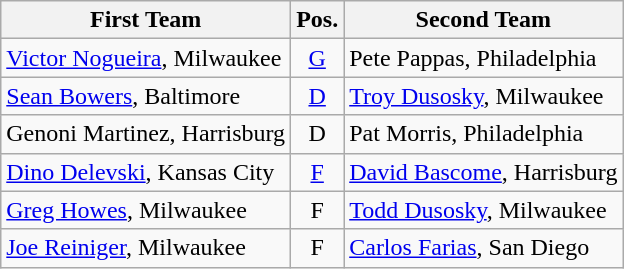<table class="wikitable">
<tr>
<th>First Team</th>
<th>Pos.</th>
<th>Second Team</th>
</tr>
<tr>
<td><a href='#'>Victor Nogueira</a>, Milwaukee</td>
<td align=center><a href='#'>G</a></td>
<td>Pete Pappas, Philadelphia</td>
</tr>
<tr>
<td><a href='#'>Sean Bowers</a>, Baltimore</td>
<td align=center><a href='#'>D</a></td>
<td><a href='#'>Troy Dusosky</a>, Milwaukee</td>
</tr>
<tr>
<td>Genoni Martinez, Harrisburg</td>
<td align=center>D</td>
<td>Pat Morris, Philadelphia</td>
</tr>
<tr>
<td><a href='#'>Dino Delevski</a>, Kansas City</td>
<td align=center><a href='#'>F</a></td>
<td><a href='#'>David Bascome</a>, Harrisburg</td>
</tr>
<tr>
<td><a href='#'>Greg Howes</a>, Milwaukee</td>
<td align=center>F</td>
<td><a href='#'>Todd Dusosky</a>, Milwaukee</td>
</tr>
<tr>
<td><a href='#'>Joe Reiniger</a>, Milwaukee</td>
<td align=center>F</td>
<td><a href='#'>Carlos Farias</a>, San Diego</td>
</tr>
</table>
